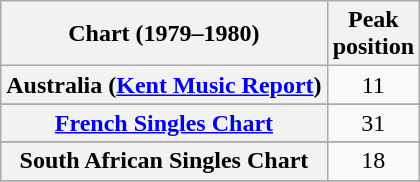<table class="wikitable sortable plainrowheaders">
<tr>
<th>Chart (1979–1980)</th>
<th>Peak<br>position</th>
</tr>
<tr>
<th scope="row">Australia (<a href='#'>Kent Music Report</a>)</th>
<td style="text-align:center;">11</td>
</tr>
<tr>
</tr>
<tr>
</tr>
<tr>
</tr>
<tr>
<th scope="row"><a href='#'>French Singles Chart</a></th>
<td style="text-align:center;">31</td>
</tr>
<tr>
</tr>
<tr>
</tr>
<tr>
</tr>
<tr>
<th scope="row">South African Singles Chart</th>
<td style="text-align:center;">18</td>
</tr>
<tr>
</tr>
<tr>
</tr>
<tr>
</tr>
</table>
